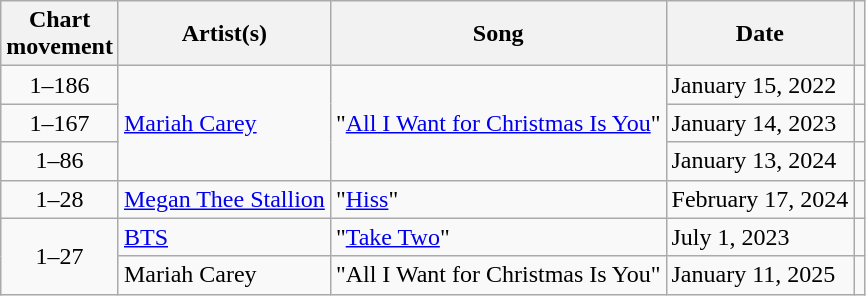<table class="wikitable sortable" >
<tr>
<th>Chart <br> movement</th>
<th>Artist(s)</th>
<th>Song</th>
<th>Date</th>
<th class="unsortable"></th>
</tr>
<tr>
<td align="center">1–186</td>
<td rowspan="3"><a href='#'>Mariah Carey</a></td>
<td rowspan="3">"<a href='#'>All I Want for Christmas Is You</a>"</td>
<td>January 15, 2022</td>
<td style="text-align:center;"></td>
</tr>
<tr>
<td align="center">1–167</td>
<td>January 14, 2023</td>
<td style="text-align:center;"></td>
</tr>
<tr>
<td align="center">1–86</td>
<td>January 13, 2024</td>
<td style="text-align:center;"></td>
</tr>
<tr>
<td align="center">1–28</td>
<td><a href='#'>Megan Thee Stallion</a></td>
<td>"<a href='#'>Hiss</a>"</td>
<td>February 17, 2024</td>
<td style="text-align:center;"></td>
</tr>
<tr>
<td align="center" rowspan="2">1–27</td>
<td><a href='#'>BTS</a></td>
<td>"<a href='#'>Take Two</a>"</td>
<td>July 1, 2023</td>
<td style="text-align:center;"></td>
</tr>
<tr>
<td>Mariah Carey</td>
<td>"All I Want for Christmas Is You"</td>
<td>January 11, 2025</td>
<td style="text-align:center;"></td>
</tr>
</table>
